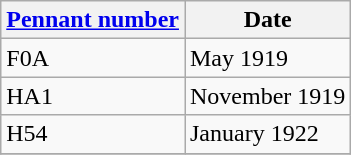<table class="wikitable" style="text-align:left">
<tr>
<th scope="col"><a href='#'>Pennant number</a></th>
<th>Date</th>
</tr>
<tr>
<td scope="row">F0A</td>
<td>May 1919</td>
</tr>
<tr>
<td scope="row">HA1</td>
<td>November 1919</td>
</tr>
<tr>
<td scope="row">H54</td>
<td>January 1922</td>
</tr>
<tr>
</tr>
</table>
